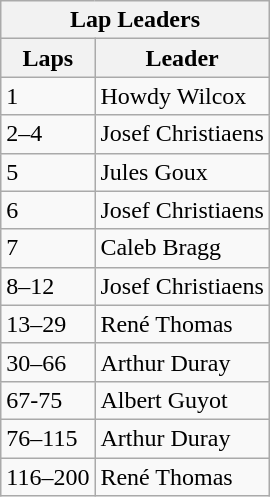<table class="wikitable">
<tr>
<th colspan=2>Lap Leaders</th>
</tr>
<tr>
<th>Laps</th>
<th>Leader</th>
</tr>
<tr>
<td>1</td>
<td>Howdy Wilcox</td>
</tr>
<tr>
<td>2–4</td>
<td>Josef Christiaens</td>
</tr>
<tr>
<td>5</td>
<td>Jules Goux</td>
</tr>
<tr>
<td>6</td>
<td>Josef Christiaens</td>
</tr>
<tr>
<td>7</td>
<td>Caleb Bragg</td>
</tr>
<tr>
<td>8–12</td>
<td>Josef Christiaens</td>
</tr>
<tr>
<td>13–29</td>
<td>René Thomas</td>
</tr>
<tr>
<td>30–66</td>
<td>Arthur Duray</td>
</tr>
<tr>
<td>67-75</td>
<td>Albert Guyot</td>
</tr>
<tr>
<td>76–115</td>
<td>Arthur Duray</td>
</tr>
<tr>
<td>116–200</td>
<td>René Thomas</td>
</tr>
</table>
